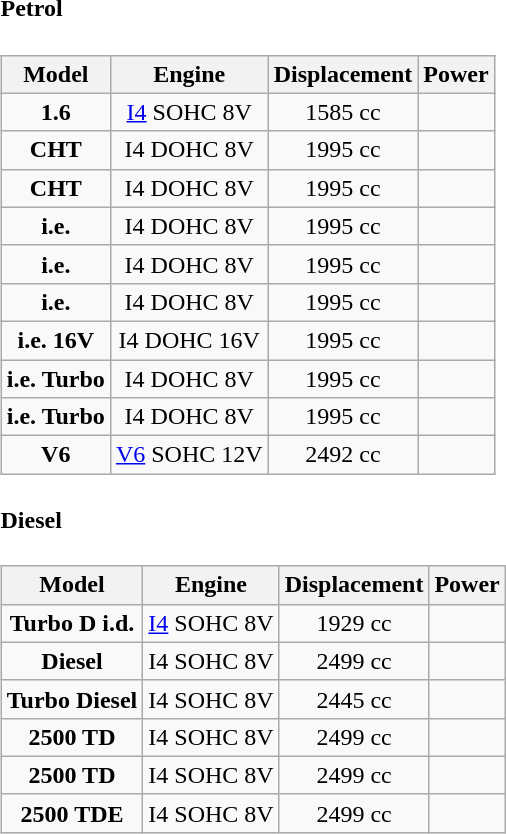<table>
<tr>
<td valign="top"><br><h4>Petrol</h4><table class="wikitable" style="text-align:center;">
<tr style="text-align:center; vertical-align:middle;">
<th>Model</th>
<th>Engine</th>
<th>Displacement</th>
<th>Power</th>
</tr>
<tr>
<td><strong>1.6</strong></td>
<td><a href='#'>I4</a> SOHC 8V</td>
<td>1585 cc</td>
<td></td>
</tr>
<tr>
<td><strong>CHT</strong></td>
<td>I4 DOHC 8V</td>
<td>1995 cc</td>
<td></td>
</tr>
<tr>
<td><strong>CHT</strong></td>
<td>I4 DOHC 8V</td>
<td>1995 cc</td>
<td></td>
</tr>
<tr>
<td><strong>i.e.</strong></td>
<td>I4 DOHC 8V</td>
<td>1995 cc</td>
<td></td>
</tr>
<tr>
<td><strong>i.e.</strong></td>
<td>I4 DOHC 8V</td>
<td>1995 cc</td>
<td></td>
</tr>
<tr>
<td><strong>i.e.</strong></td>
<td>I4 DOHC 8V</td>
<td>1995 cc</td>
<td></td>
</tr>
<tr>
<td><strong>i.e. 16V</strong></td>
<td>I4 DOHC 16V</td>
<td>1995 cc</td>
<td></td>
</tr>
<tr>
<td><strong>i.e. Turbo</strong></td>
<td>I4 DOHC 8V</td>
<td>1995 cc</td>
<td></td>
</tr>
<tr>
<td><strong>i.e. Turbo</strong></td>
<td>I4 DOHC 8V</td>
<td>1995 cc</td>
<td></td>
</tr>
<tr>
<td><strong>V6</strong></td>
<td><a href='#'>V6</a> SOHC 12V</td>
<td>2492 cc</td>
<td></td>
</tr>
</table>
<h4>Diesel</h4><table class="wikitable" style="text-align:center;">
<tr style="text-align:center; vertical-align:middle;">
<th>Model</th>
<th>Engine</th>
<th>Displacement</th>
<th>Power</th>
</tr>
<tr>
<td><strong>Turbo D i.d.</strong></td>
<td><a href='#'>I4</a> SOHC 8V</td>
<td>1929 cc</td>
<td></td>
</tr>
<tr>
<td><strong>Diesel</strong></td>
<td>I4 SOHC 8V</td>
<td>2499 cc</td>
<td></td>
</tr>
<tr>
<td><strong>Turbo Diesel</strong></td>
<td>I4 SOHC 8V</td>
<td>2445 cc</td>
<td></td>
</tr>
<tr>
<td><strong>2500 TD</strong></td>
<td>I4 SOHC 8V</td>
<td>2499 cc</td>
<td></td>
</tr>
<tr>
<td><strong>2500 TD</strong></td>
<td>I4 SOHC 8V</td>
<td>2499 cc</td>
<td></td>
</tr>
<tr>
<td><strong>2500 TDE</strong></td>
<td>I4 SOHC 8V</td>
<td>2499 cc</td>
<td></td>
</tr>
</table>
</td>
</tr>
</table>
